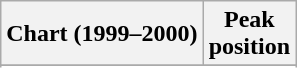<table class="wikitable sortable plainrowheaders">
<tr>
<th>Chart (1999–2000)</th>
<th>Peak<br>position</th>
</tr>
<tr>
</tr>
<tr>
</tr>
<tr>
</tr>
<tr>
</tr>
</table>
